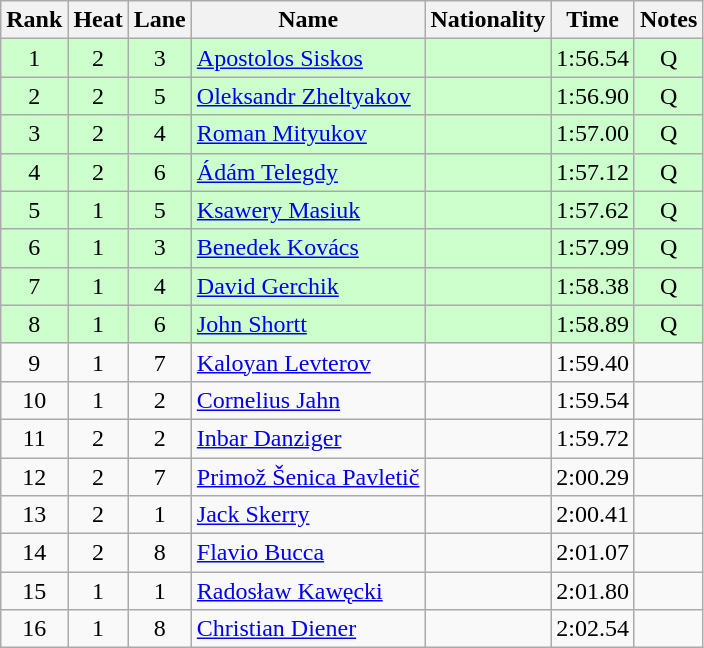<table class="wikitable sortable" style="text-align:center">
<tr>
<th>Rank</th>
<th>Heat</th>
<th>Lane</th>
<th>Name</th>
<th>Nationality</th>
<th>Time</th>
<th>Notes</th>
</tr>
<tr bgcolor=ccffcc>
<td>1</td>
<td>2</td>
<td>3</td>
<td align=left><a href='#'>Apostolos Siskos</a></td>
<td align=left></td>
<td>1:56.54</td>
<td>Q</td>
</tr>
<tr bgcolor=ccffcc>
<td>2</td>
<td>2</td>
<td>5</td>
<td align=left><a href='#'>Oleksandr Zheltyakov</a></td>
<td align=left></td>
<td>1:56.90</td>
<td>Q</td>
</tr>
<tr bgcolor=ccffcc>
<td>3</td>
<td>2</td>
<td>4</td>
<td align=left><a href='#'>Roman Mityukov</a></td>
<td align=left></td>
<td>1:57.00</td>
<td>Q</td>
</tr>
<tr bgcolor=ccffcc>
<td>4</td>
<td>2</td>
<td>6</td>
<td align=left><a href='#'>Ádám Telegdy</a></td>
<td align=left></td>
<td>1:57.12</td>
<td>Q</td>
</tr>
<tr bgcolor=ccffcc>
<td>5</td>
<td>1</td>
<td>5</td>
<td align=left><a href='#'>Ksawery Masiuk</a></td>
<td align=left></td>
<td>1:57.62</td>
<td>Q</td>
</tr>
<tr bgcolor=ccffcc>
<td>6</td>
<td>1</td>
<td>3</td>
<td align=left><a href='#'>Benedek Kovács</a></td>
<td align=left></td>
<td>1:57.99</td>
<td>Q</td>
</tr>
<tr bgcolor=ccffcc>
<td>7</td>
<td>1</td>
<td>4</td>
<td align=left><a href='#'>David Gerchik</a></td>
<td align=left></td>
<td>1:58.38</td>
<td>Q</td>
</tr>
<tr bgcolor=ccffcc>
<td>8</td>
<td>1</td>
<td>6</td>
<td align=left><a href='#'>John Shortt</a></td>
<td align=left></td>
<td>1:58.89</td>
<td>Q</td>
</tr>
<tr>
<td>9</td>
<td>1</td>
<td>7</td>
<td align=left><a href='#'>Kaloyan Levterov</a></td>
<td align=left></td>
<td>1:59.40</td>
<td></td>
</tr>
<tr>
<td>10</td>
<td>1</td>
<td>2</td>
<td align=left><a href='#'>Cornelius Jahn</a></td>
<td align=left></td>
<td>1:59.54</td>
<td></td>
</tr>
<tr>
<td>11</td>
<td>2</td>
<td>2</td>
<td align=left><a href='#'>Inbar Danziger</a></td>
<td align=left></td>
<td>1:59.72</td>
<td></td>
</tr>
<tr>
<td>12</td>
<td>2</td>
<td>7</td>
<td align=left><a href='#'>Primož Šenica Pavletič</a></td>
<td align=left></td>
<td>2:00.29</td>
<td></td>
</tr>
<tr>
<td>13</td>
<td>2</td>
<td>1</td>
<td align=left><a href='#'>Jack Skerry</a></td>
<td align=left></td>
<td>2:00.41</td>
<td></td>
</tr>
<tr>
<td>14</td>
<td>2</td>
<td>8</td>
<td align=left><a href='#'>Flavio Bucca</a></td>
<td align=left></td>
<td>2:01.07</td>
<td></td>
</tr>
<tr>
<td>15</td>
<td>1</td>
<td>1</td>
<td align=left><a href='#'>Radosław Kawęcki</a></td>
<td align=left></td>
<td>2:01.80</td>
<td></td>
</tr>
<tr>
<td>16</td>
<td>1</td>
<td>8</td>
<td align=left><a href='#'>Christian Diener</a></td>
<td align=left></td>
<td>2:02.54</td>
<td></td>
</tr>
</table>
